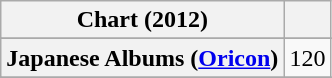<table class="wikitable plainrowheaders sortable" style="text-align:center">
<tr>
<th scope="col">Chart (2012)</th>
<th scope="col"></th>
</tr>
<tr>
</tr>
<tr>
<th scope="row">Japanese Albums (<a href='#'>Oricon</a>)</th>
<td>120</td>
</tr>
<tr>
</tr>
<tr>
</tr>
<tr>
</tr>
<tr>
</tr>
<tr>
</tr>
</table>
